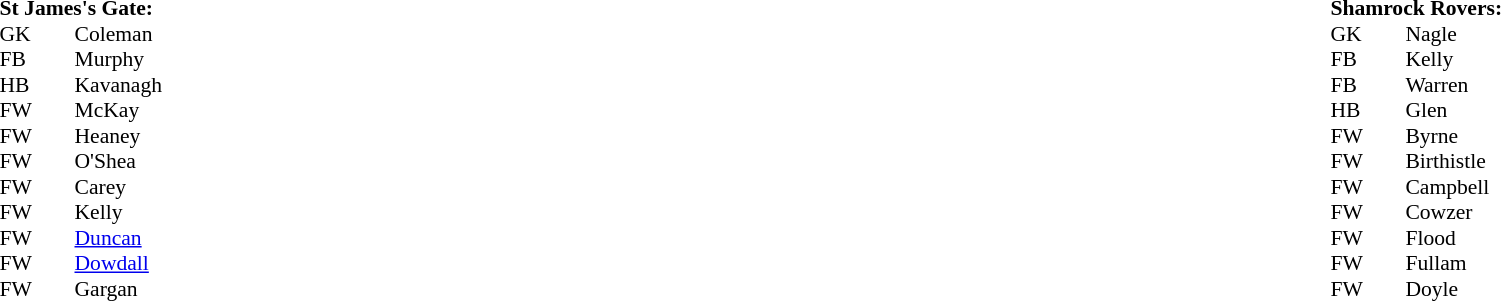<table width="100%">
<tr>
<td valign="top" width="50%"><br><table style="font-size: 90%" cellspacing="0" cellpadding="0">
<tr>
<td colspan="4"><strong>St James's Gate:</strong></td>
</tr>
<tr>
<th width=25></th>
<th width=25></th>
</tr>
<tr>
<td>GK</td>
<td></td>
<td> Coleman</td>
</tr>
<tr>
<td>FB</td>
<td></td>
<td> Murphy</td>
</tr>
<tr>
<td>HB</td>
<td></td>
<td> Kavanagh</td>
</tr>
<tr>
<td>FW</td>
<td></td>
<td> McKay</td>
</tr>
<tr>
<td>FW</td>
<td></td>
<td> Heaney</td>
</tr>
<tr>
<td>FW</td>
<td></td>
<td> O'Shea</td>
</tr>
<tr>
<td>FW</td>
<td></td>
<td> Carey</td>
</tr>
<tr>
<td>FW</td>
<td></td>
<td> Kelly</td>
</tr>
<tr>
<td>FW</td>
<td></td>
<td> <a href='#'>Duncan</a></td>
</tr>
<tr>
<td>FW</td>
<td></td>
<td> <a href='#'>Dowdall</a></td>
</tr>
<tr>
<td>FW</td>
<td></td>
<td> Gargan</td>
</tr>
<tr>
</tr>
</table>
</td>
<td valign="top" width="50%"><br><table style="font-size: 90%" cellspacing="0" cellpadding="0" align="center">
<tr>
<td colspan="4"><strong>Shamrock Rovers:</strong></td>
</tr>
<tr>
<th width=25></th>
<th width=25></th>
</tr>
<tr>
<td>GK</td>
<td></td>
<td> Nagle</td>
</tr>
<tr>
<td>FB</td>
<td></td>
<td> Kelly</td>
</tr>
<tr>
<td>FB</td>
<td></td>
<td> Warren</td>
</tr>
<tr>
<td>HB</td>
<td></td>
<td> Glen</td>
</tr>
<tr>
<td>FW</td>
<td></td>
<td> Byrne</td>
</tr>
<tr>
<td>FW</td>
<td></td>
<td> Birthistle</td>
</tr>
<tr>
<td>FW</td>
<td></td>
<td> Campbell</td>
</tr>
<tr>
<td>FW</td>
<td></td>
<td> Cowzer</td>
</tr>
<tr>
<td>FW</td>
<td></td>
<td> Flood</td>
</tr>
<tr>
<td>FW</td>
<td></td>
<td> Fullam</td>
</tr>
<tr>
<td>FW</td>
<td></td>
<td> Doyle</td>
</tr>
<tr>
</tr>
</table>
</td>
</tr>
</table>
